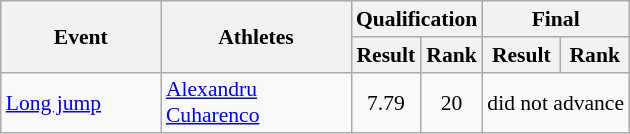<table class="wikitable" border="1" style="font-size:90%">
<tr>
<th rowspan="2" width=100>Event</th>
<th rowspan="2" width=120>Athletes</th>
<th colspan="2">Qualification</th>
<th colspan="2">Final</th>
</tr>
<tr>
<th>Result</th>
<th>Rank</th>
<th>Result</th>
<th>Rank</th>
</tr>
<tr>
<td><a href='#'>Long jump</a></td>
<td><a href='#'>Alexandru Cuharenco</a></td>
<td align=center>7.79</td>
<td align=center>20</td>
<td align=center colspan="2">did not advance</td>
</tr>
</table>
